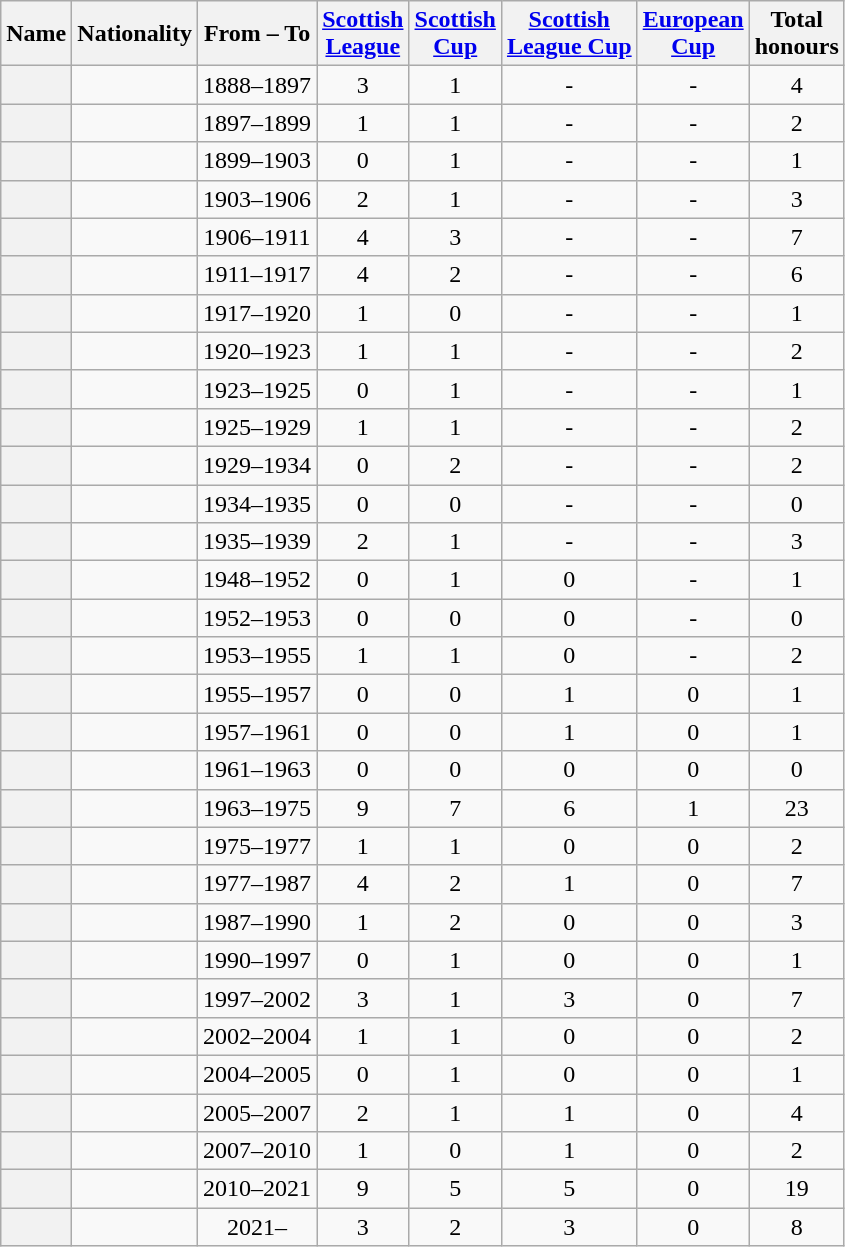<table class="wikitable sortable plainrowheaders" style="text-align:center;">
<tr>
<th scope=col>Name</th>
<th scope=col>Nationality</th>
<th scope=col>From – To</th>
<th scope=col><a href='#'>Scottish<br>League</a></th>
<th scope=col><a href='#'>Scottish<br>Cup</a></th>
<th scope=col><a href='#'>Scottish<br>League Cup</a></th>
<th scope=col><a href='#'>European<br>Cup</a></th>
<th scope=col>Total<br>honours</th>
</tr>
<tr>
<th scope=row></th>
<td align=left></td>
<td>1888–1897</td>
<td>3</td>
<td>1</td>
<td>-</td>
<td>-</td>
<td>4</td>
</tr>
<tr>
<th scope=row></th>
<td align=left></td>
<td>1897–1899</td>
<td>1</td>
<td>1</td>
<td>-</td>
<td>-</td>
<td>2</td>
</tr>
<tr>
<th scope=row></th>
<td align=left></td>
<td>1899–1903</td>
<td>0</td>
<td>1</td>
<td>-</td>
<td>-</td>
<td>1</td>
</tr>
<tr>
<th scope=row></th>
<td align=left></td>
<td>1903–1906</td>
<td>2</td>
<td>1</td>
<td>-</td>
<td>-</td>
<td>3</td>
</tr>
<tr>
<th scope=row></th>
<td align=left></td>
<td>1906–1911</td>
<td>4</td>
<td>3</td>
<td>-</td>
<td>-</td>
<td>7</td>
</tr>
<tr>
<th scope=row></th>
<td align=left></td>
<td>1911–1917</td>
<td>4</td>
<td>2</td>
<td>-</td>
<td>-</td>
<td>6</td>
</tr>
<tr>
<th scope=row></th>
<td align=left></td>
<td>1917–1920</td>
<td>1</td>
<td>0</td>
<td>-</td>
<td>-</td>
<td>1</td>
</tr>
<tr>
<th scope=row></th>
<td align=left></td>
<td>1920–1923</td>
<td>1</td>
<td>1</td>
<td>-</td>
<td>-</td>
<td>2</td>
</tr>
<tr>
<th scope=row></th>
<td align=left></td>
<td>1923–1925</td>
<td>0</td>
<td>1</td>
<td>-</td>
<td>-</td>
<td>1</td>
</tr>
<tr>
<th scope=row></th>
<td align=left></td>
<td>1925–1929</td>
<td>1</td>
<td>1</td>
<td>-</td>
<td>-</td>
<td>2</td>
</tr>
<tr>
<th scope=row></th>
<td align=left></td>
<td>1929–1934</td>
<td>0</td>
<td>2</td>
<td>-</td>
<td>-</td>
<td>2</td>
</tr>
<tr>
<th scope=row></th>
<td align=left></td>
<td>1934–1935</td>
<td>0</td>
<td>0</td>
<td>-</td>
<td>-</td>
<td>0</td>
</tr>
<tr>
<th scope=row></th>
<td align=left></td>
<td>1935–1939</td>
<td>2</td>
<td>1</td>
<td>-</td>
<td>-</td>
<td>3</td>
</tr>
<tr>
<th scope=row></th>
<td align=left></td>
<td>1948–1952</td>
<td>0</td>
<td>1</td>
<td>0</td>
<td>-</td>
<td>1</td>
</tr>
<tr>
<th scope=row></th>
<td align=left></td>
<td>1952–1953</td>
<td>0</td>
<td>0</td>
<td>0</td>
<td>-</td>
<td>0</td>
</tr>
<tr>
<th scope=row></th>
<td align=left></td>
<td>1953–1955</td>
<td>1</td>
<td>1</td>
<td>0</td>
<td>-</td>
<td>2</td>
</tr>
<tr>
<th scope=row></th>
<td align=left></td>
<td>1955–1957</td>
<td>0</td>
<td>0</td>
<td>1</td>
<td>0</td>
<td>1</td>
</tr>
<tr>
<th scope=row></th>
<td align=left></td>
<td>1957–1961</td>
<td>0</td>
<td>0</td>
<td>1</td>
<td>0</td>
<td>1</td>
</tr>
<tr>
<th scope=row></th>
<td align=left></td>
<td>1961–1963</td>
<td>0</td>
<td>0</td>
<td>0</td>
<td>0</td>
<td>0</td>
</tr>
<tr>
<th scope=row></th>
<td align=left></td>
<td>1963–1975</td>
<td>9</td>
<td>7</td>
<td>6</td>
<td>1</td>
<td>23</td>
</tr>
<tr>
<th scope=row></th>
<td align=left></td>
<td>1975–1977</td>
<td>1</td>
<td>1</td>
<td>0</td>
<td>0</td>
<td>2</td>
</tr>
<tr>
<th scope=row></th>
<td align=left></td>
<td>1977–1987</td>
<td>4</td>
<td>2</td>
<td>1</td>
<td>0</td>
<td>7</td>
</tr>
<tr>
<th scope=row></th>
<td align=left></td>
<td>1987–1990</td>
<td>1</td>
<td>2</td>
<td>0</td>
<td>0</td>
<td>3</td>
</tr>
<tr>
<th scope=row></th>
<td align=left></td>
<td>1990–1997</td>
<td>0</td>
<td>1</td>
<td>0</td>
<td>0</td>
<td>1</td>
</tr>
<tr>
<th scope=row></th>
<td align=left></td>
<td>1997–2002</td>
<td>3</td>
<td>1</td>
<td>3</td>
<td>0</td>
<td>7</td>
</tr>
<tr>
<th scope=row></th>
<td align=left></td>
<td>2002–2004</td>
<td>1</td>
<td>1</td>
<td>0</td>
<td>0</td>
<td>2</td>
</tr>
<tr>
<th scope=row></th>
<td align=left></td>
<td>2004–2005</td>
<td>0</td>
<td>1</td>
<td>0</td>
<td>0</td>
<td>1</td>
</tr>
<tr>
<th scope=row></th>
<td align=left></td>
<td>2005–2007</td>
<td>2</td>
<td>1</td>
<td>1</td>
<td>0</td>
<td>4</td>
</tr>
<tr>
<th scope=row></th>
<td align=left></td>
<td>2007–2010</td>
<td>1</td>
<td>0</td>
<td>1</td>
<td>0</td>
<td>2</td>
</tr>
<tr>
<th scope=row></th>
<td align=left></td>
<td>2010–2021</td>
<td>9</td>
<td>5</td>
<td>5</td>
<td>0</td>
<td>19</td>
</tr>
<tr>
<th scope=row></th>
<td align=left></td>
<td>2021–</td>
<td>3</td>
<td>2</td>
<td>3</td>
<td>0</td>
<td>8</td>
</tr>
</table>
